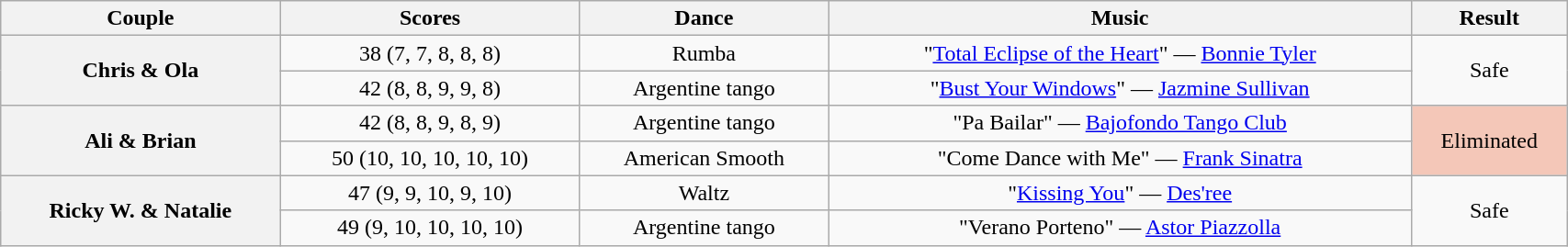<table class="wikitable sortable" style="text-align:center; width:90%">
<tr>
<th scope="col">Couple</th>
<th scope="col">Scores</th>
<th scope="col" class="unsortable">Dance</th>
<th scope="col" class="unsortable">Music</th>
<th scope="col" class="unsortable">Result</th>
</tr>
<tr>
<th scope="row" rowspan="2">Chris & Ola</th>
<td>38 (7, 7, 8, 8, 8)</td>
<td>Rumba</td>
<td>"<a href='#'>Total Eclipse of the Heart</a>" — <a href='#'>Bonnie Tyler</a></td>
<td rowspan=2>Safe</td>
</tr>
<tr>
<td>42 (8, 8, 9, 9, 8)</td>
<td>Argentine tango</td>
<td>"<a href='#'>Bust Your Windows</a>" — <a href='#'>Jazmine Sullivan</a></td>
</tr>
<tr>
<th scope="row" rowspan="2">Ali & Brian</th>
<td>42 (8, 8, 9, 8, 9)</td>
<td>Argentine tango</td>
<td>"Pa Bailar" — <a href='#'>Bajofondo Tango Club</a></td>
<td rowspan=2 bgcolor="f4c7b8">Eliminated</td>
</tr>
<tr>
<td>50 (10, 10, 10, 10, 10)</td>
<td>American Smooth</td>
<td>"Come Dance with Me" — <a href='#'>Frank Sinatra</a></td>
</tr>
<tr>
<th scope="row" rowspan="2">Ricky W. & Natalie</th>
<td>47 (9, 9, 10, 9, 10)</td>
<td>Waltz</td>
<td>"<a href='#'>Kissing You</a>" — <a href='#'>Des'ree</a></td>
<td rowspan=2>Safe</td>
</tr>
<tr>
<td>49 (9, 10, 10, 10, 10)</td>
<td>Argentine tango</td>
<td>"Verano Porteno" — <a href='#'>Astor Piazzolla</a></td>
</tr>
</table>
